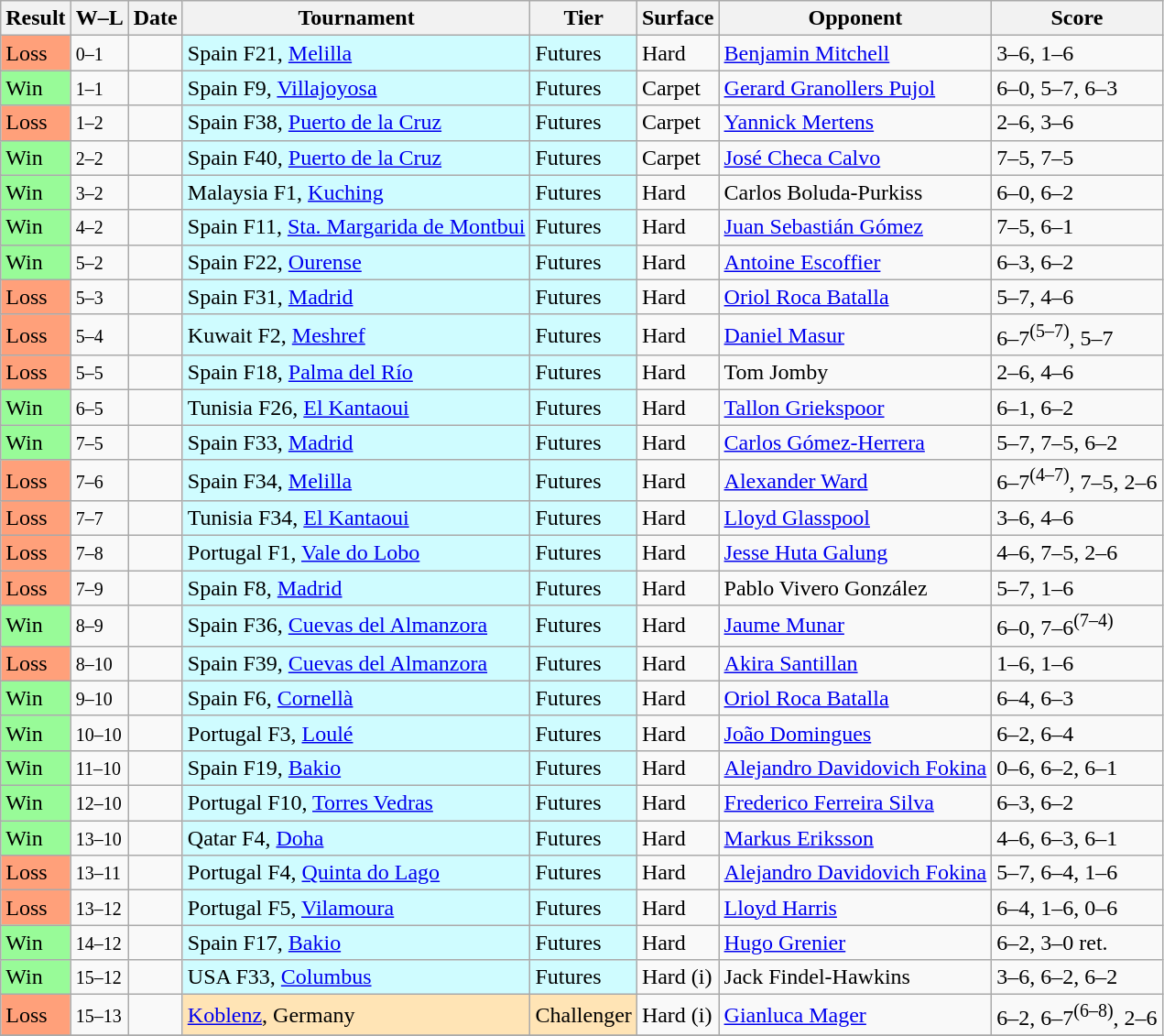<table class="sortable wikitable">
<tr>
<th>Result</th>
<th class="unsortable">W–L</th>
<th>Date</th>
<th>Tournament</th>
<th>Tier</th>
<th>Surface</th>
<th>Opponent</th>
<th class="unsortable">Score</th>
</tr>
<tr>
<td style="background:#ffa07a;">Loss</td>
<td><small>0–1</small></td>
<td></td>
<td style="background:#cffcff;">Spain F21, <a href='#'>Melilla</a></td>
<td style="background:#cffcff;">Futures</td>
<td>Hard</td>
<td> <a href='#'>Benjamin Mitchell</a></td>
<td>3–6, 1–6</td>
</tr>
<tr>
<td style="background:#98fb98;">Win</td>
<td><small>1–1</small></td>
<td></td>
<td style="background:#cffcff;">Spain F9, <a href='#'>Villajoyosa</a></td>
<td style="background:#cffcff;">Futures</td>
<td>Carpet</td>
<td> <a href='#'>Gerard Granollers Pujol</a></td>
<td>6–0, 5–7, 6–3</td>
</tr>
<tr>
<td style="background:#ffa07a;">Loss</td>
<td><small>1–2</small></td>
<td></td>
<td style="background:#cffcff;">Spain F38, <a href='#'>Puerto de la Cruz</a></td>
<td style="background:#cffcff;">Futures</td>
<td>Carpet</td>
<td> <a href='#'>Yannick Mertens</a></td>
<td>2–6, 3–6</td>
</tr>
<tr>
<td style="background:#98fb98;">Win</td>
<td><small>2–2</small></td>
<td></td>
<td style="background:#cffcff;">Spain F40, <a href='#'>Puerto de la Cruz</a></td>
<td style="background:#cffcff;">Futures</td>
<td>Carpet</td>
<td> <a href='#'>José Checa Calvo</a></td>
<td>7–5, 7–5</td>
</tr>
<tr>
<td style="background:#98fb98;">Win</td>
<td><small>3–2</small></td>
<td></td>
<td style="background:#cffcff;">Malaysia F1, <a href='#'>Kuching</a></td>
<td style="background:#cffcff;">Futures</td>
<td>Hard</td>
<td> Carlos Boluda-Purkiss</td>
<td>6–0, 6–2</td>
</tr>
<tr>
<td style="background:#98fb98;">Win</td>
<td><small>4–2</small></td>
<td></td>
<td style="background:#cffcff;">Spain F11, <a href='#'>Sta. Margarida de Montbui</a></td>
<td style="background:#cffcff;">Futures</td>
<td>Hard</td>
<td> <a href='#'>Juan Sebastián Gómez</a></td>
<td>7–5, 6–1</td>
</tr>
<tr>
<td style="background:#98fb98;">Win</td>
<td><small>5–2</small></td>
<td></td>
<td style="background:#cffcff;">Spain F22, <a href='#'>Ourense</a></td>
<td style="background:#cffcff;">Futures</td>
<td>Hard</td>
<td> <a href='#'>Antoine Escoffier</a></td>
<td>6–3, 6–2</td>
</tr>
<tr>
<td style="background:#ffa07a;">Loss</td>
<td><small>5–3</small></td>
<td></td>
<td style="background:#cffcff;">Spain F31, <a href='#'>Madrid</a></td>
<td style="background:#cffcff;">Futures</td>
<td>Hard</td>
<td> <a href='#'>Oriol Roca Batalla</a></td>
<td>5–7, 4–6</td>
</tr>
<tr>
<td style="background:#ffa07a;">Loss</td>
<td><small>5–4</small></td>
<td></td>
<td style="background:#cffcff;">Kuwait F2, <a href='#'>Meshref</a></td>
<td style="background:#cffcff;">Futures</td>
<td>Hard</td>
<td> <a href='#'>Daniel Masur</a></td>
<td>6–7<sup>(5–7)</sup>, 5–7</td>
</tr>
<tr>
<td style="background:#ffa07a;">Loss</td>
<td><small>5–5</small></td>
<td></td>
<td style="background:#cffcff;">Spain F18, <a href='#'>Palma del Río</a></td>
<td style="background:#cffcff;">Futures</td>
<td>Hard</td>
<td> Tom Jomby</td>
<td>2–6, 4–6</td>
</tr>
<tr>
<td style="background:#98fb98;">Win</td>
<td><small>6–5</small></td>
<td></td>
<td style="background:#cffcff;">Tunisia F26, <a href='#'>El Kantaoui</a></td>
<td style="background:#cffcff;">Futures</td>
<td>Hard</td>
<td> <a href='#'>Tallon Griekspoor</a></td>
<td>6–1, 6–2</td>
</tr>
<tr>
<td style="background:#98fb98;">Win</td>
<td><small>7–5</small></td>
<td></td>
<td style="background:#cffcff;">Spain F33, <a href='#'>Madrid</a></td>
<td style="background:#cffcff;">Futures</td>
<td>Hard</td>
<td> <a href='#'>Carlos Gómez-Herrera</a></td>
<td>5–7, 7–5, 6–2</td>
</tr>
<tr>
<td style="background:#ffa07a;">Loss</td>
<td><small>7–6</small></td>
<td></td>
<td style="background:#cffcff;">Spain F34, <a href='#'>Melilla</a></td>
<td style="background:#cffcff;">Futures</td>
<td>Hard</td>
<td> <a href='#'>Alexander Ward</a></td>
<td>6–7<sup>(4–7)</sup>, 7–5, 2–6</td>
</tr>
<tr>
<td style="background:#ffa07a;">Loss</td>
<td><small>7–7</small></td>
<td></td>
<td style="background:#cffcff;">Tunisia F34, <a href='#'>El Kantaoui</a></td>
<td style="background:#cffcff;">Futures</td>
<td>Hard</td>
<td> <a href='#'>Lloyd Glasspool</a></td>
<td>3–6, 4–6</td>
</tr>
<tr>
<td style="background:#ffa07a;">Loss</td>
<td><small>7–8</small></td>
<td></td>
<td style="background:#cffcff;">Portugal F1, <a href='#'>Vale do Lobo</a></td>
<td style="background:#cffcff;">Futures</td>
<td>Hard</td>
<td> <a href='#'>Jesse Huta Galung</a></td>
<td>4–6, 7–5, 2–6</td>
</tr>
<tr>
<td style="background:#ffa07a;">Loss</td>
<td><small>7–9</small></td>
<td></td>
<td style="background:#cffcff;">Spain F8, <a href='#'>Madrid</a></td>
<td style="background:#cffcff;">Futures</td>
<td>Hard</td>
<td> Pablo Vivero González</td>
<td>5–7, 1–6</td>
</tr>
<tr>
<td style="background:#98fb98;">Win</td>
<td><small>8–9</small></td>
<td></td>
<td style="background:#cffcff;">Spain F36, <a href='#'>Cuevas del Almanzora</a></td>
<td style="background:#cffcff;">Futures</td>
<td>Hard</td>
<td> <a href='#'>Jaume Munar</a></td>
<td>6–0, 7–6<sup>(7–4)</sup></td>
</tr>
<tr>
<td style="background:#ffa07a;">Loss</td>
<td><small>8–10</small></td>
<td></td>
<td style="background:#cffcff;">Spain F39, <a href='#'>Cuevas del Almanzora</a></td>
<td style="background:#cffcff;">Futures</td>
<td>Hard</td>
<td> <a href='#'>Akira Santillan</a></td>
<td>1–6, 1–6</td>
</tr>
<tr>
<td style="background:#98fb98;">Win</td>
<td><small>9–10</small></td>
<td></td>
<td style="background:#cffcff;">Spain F6, <a href='#'>Cornellà</a></td>
<td style="background:#cffcff;">Futures</td>
<td>Hard</td>
<td> <a href='#'>Oriol Roca Batalla</a></td>
<td>6–4, 6–3</td>
</tr>
<tr>
<td style="background:#98fb98;">Win</td>
<td><small>10–10</small></td>
<td></td>
<td style="background:#cffcff;">Portugal F3, <a href='#'>Loulé</a></td>
<td style="background:#cffcff;">Futures</td>
<td>Hard</td>
<td> <a href='#'>João Domingues</a></td>
<td>6–2, 6–4</td>
</tr>
<tr>
<td style="background:#98fb98;">Win</td>
<td><small>11–10</small></td>
<td></td>
<td style="background:#cffcff;">Spain F19, <a href='#'>Bakio</a></td>
<td style="background:#cffcff;">Futures</td>
<td>Hard</td>
<td> <a href='#'>Alejandro Davidovich Fokina</a></td>
<td>0–6, 6–2, 6–1</td>
</tr>
<tr>
<td style="background:#98fb98;">Win</td>
<td><small>12–10</small></td>
<td></td>
<td style="background:#cffcff;">Portugal F10, <a href='#'>Torres Vedras</a></td>
<td style="background:#cffcff;">Futures</td>
<td>Hard</td>
<td> <a href='#'>Frederico Ferreira Silva</a></td>
<td>6–3, 6–2</td>
</tr>
<tr>
<td style="background:#98fb98;">Win</td>
<td><small>13–10</small></td>
<td></td>
<td style="background:#cffcff;">Qatar F4, <a href='#'>Doha</a></td>
<td style="background:#cffcff;">Futures</td>
<td>Hard</td>
<td> <a href='#'>Markus Eriksson</a></td>
<td>4–6, 6–3, 6–1</td>
</tr>
<tr>
<td style="background:#ffa07a;">Loss</td>
<td><small>13–11</small></td>
<td></td>
<td style="background:#cffcff;">Portugal F4, <a href='#'>Quinta do Lago</a></td>
<td style="background:#cffcff;">Futures</td>
<td>Hard</td>
<td> <a href='#'>Alejandro Davidovich Fokina</a></td>
<td>5–7, 6–4, 1–6</td>
</tr>
<tr>
<td style="background:#ffa07a;">Loss</td>
<td><small>13–12</small></td>
<td></td>
<td style="background:#cffcff;">Portugal F5, <a href='#'>Vilamoura</a></td>
<td style="background:#cffcff;">Futures</td>
<td>Hard</td>
<td> <a href='#'>Lloyd Harris</a></td>
<td>6–4, 1–6, 0–6</td>
</tr>
<tr>
<td style="background:#98fb98;">Win</td>
<td><small>14–12</small></td>
<td></td>
<td style="background:#cffcff;">Spain F17, <a href='#'>Bakio</a></td>
<td style="background:#cffcff;">Futures</td>
<td>Hard</td>
<td> <a href='#'>Hugo Grenier</a></td>
<td>6–2, 3–0 ret.</td>
</tr>
<tr>
<td style="background:#98fb98;">Win</td>
<td><small>15–12</small></td>
<td></td>
<td style="background:#cffcff;">USA F33, <a href='#'>Columbus</a></td>
<td style="background:#cffcff;">Futures</td>
<td>Hard (i)</td>
<td> Jack Findel-Hawkins</td>
<td>3–6, 6–2, 6–2</td>
</tr>
<tr>
<td style="background:#ffa07a;">Loss</td>
<td><small>15–13</small></td>
<td><a href='#'></a></td>
<td style="background:moccasin;"><a href='#'>Koblenz</a>, Germany</td>
<td style="background:moccasin;">Challenger</td>
<td>Hard (i)</td>
<td> <a href='#'>Gianluca Mager</a></td>
<td>6–2, 6–7<sup>(6–8)</sup>, 2–6</td>
</tr>
<tr>
</tr>
</table>
